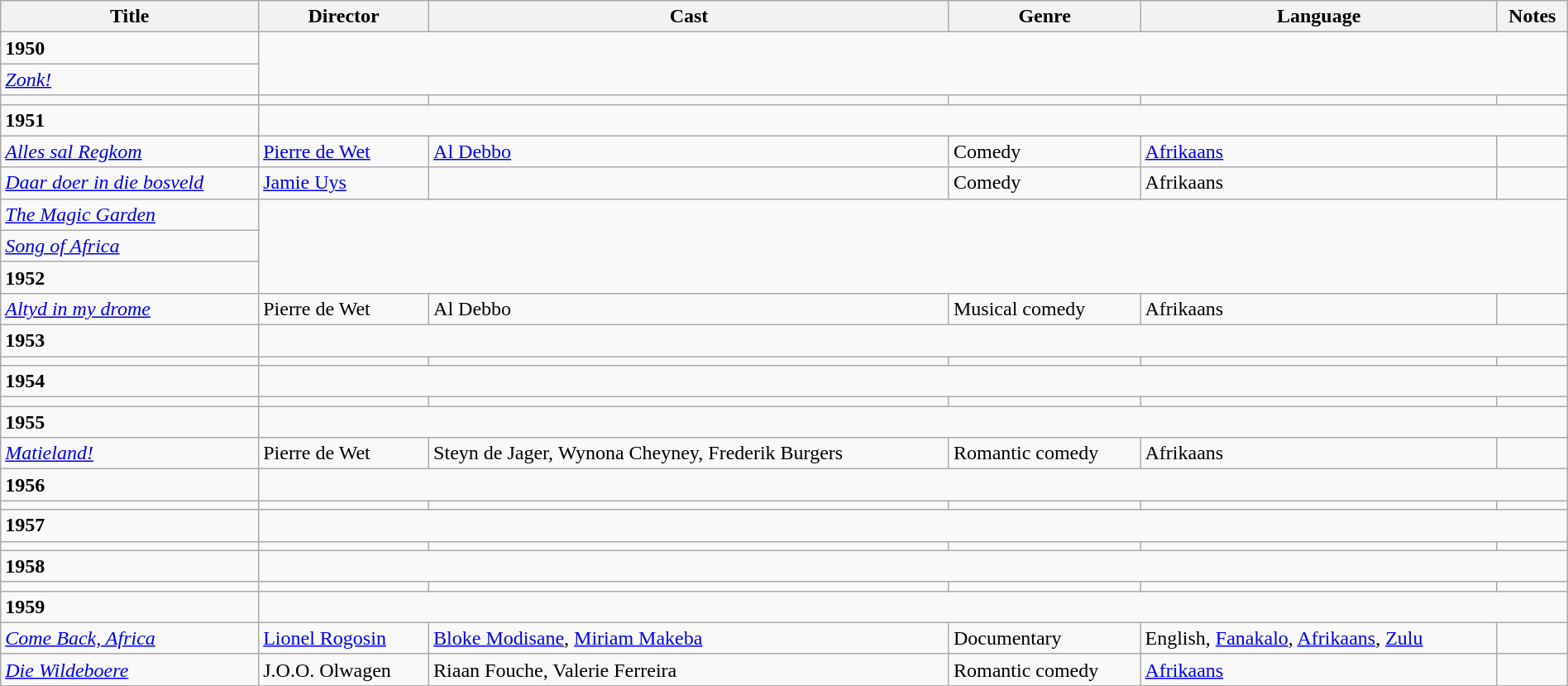<table class="wikitable" style="width:100%;">
<tr>
<th>Title</th>
<th>Director</th>
<th>Cast</th>
<th>Genre</th>
<th>Language</th>
<th>Notes</th>
</tr>
<tr>
<td><strong>1950</strong></td>
</tr>
<tr>
<td><em><a href='#'>Zonk!</a></em></td>
</tr>
<tr>
<td><em> </em></td>
<td></td>
<td></td>
<td></td>
<td></td>
<td></td>
</tr>
<tr>
<td><strong>1951</strong></td>
</tr>
<tr>
<td><em><a href='#'>Alles sal Regkom</a></em></td>
<td><a href='#'>Pierre de Wet</a></td>
<td><a href='#'>Al Debbo</a></td>
<td>Comedy</td>
<td><a href='#'>Afrikaans</a></td>
<td></td>
</tr>
<tr>
<td><em><a href='#'>Daar doer in die bosveld</a></em></td>
<td><a href='#'>Jamie Uys</a></td>
<td></td>
<td>Comedy</td>
<td>Afrikaans</td>
<td></td>
</tr>
<tr>
<td><em><a href='#'>The Magic Garden</a></em></td>
</tr>
<tr>
<td><em><a href='#'>Song of Africa</a></em></td>
</tr>
<tr>
<td><strong>1952</strong></td>
</tr>
<tr>
<td><em><a href='#'>Altyd in my drome</a></em></td>
<td>Pierre de Wet</td>
<td>Al Debbo</td>
<td>Musical comedy</td>
<td>Afrikaans</td>
<td></td>
</tr>
<tr>
<td><strong>1953</strong></td>
</tr>
<tr>
<td><em> </em></td>
<td></td>
<td></td>
<td></td>
<td></td>
<td></td>
</tr>
<tr>
<td><strong>1954</strong></td>
</tr>
<tr>
<td><em> </em></td>
<td></td>
<td></td>
<td></td>
<td></td>
<td></td>
</tr>
<tr>
<td><strong>1955</strong></td>
</tr>
<tr>
<td><em><a href='#'>Matieland!</a></em></td>
<td>Pierre de Wet</td>
<td>Steyn de Jager, Wynona Cheyney, Frederik Burgers</td>
<td>Romantic comedy</td>
<td>Afrikaans</td>
<td></td>
</tr>
<tr>
<td><strong>1956</strong></td>
</tr>
<tr>
<td><em> </em></td>
<td></td>
<td></td>
<td></td>
<td></td>
<td></td>
</tr>
<tr>
<td><strong>1957</strong></td>
</tr>
<tr>
<td><em> </em></td>
<td></td>
<td></td>
<td></td>
<td></td>
<td></td>
</tr>
<tr>
<td><strong>1958</strong></td>
</tr>
<tr>
<td><em> </em></td>
<td></td>
<td></td>
<td></td>
<td></td>
<td></td>
</tr>
<tr>
<td><strong>1959</strong></td>
</tr>
<tr>
<td><em><a href='#'>Come Back, Africa</a></em></td>
<td><a href='#'>Lionel Rogosin</a></td>
<td><a href='#'>Bloke Modisane</a>, <a href='#'>Miriam Makeba</a></td>
<td>Documentary</td>
<td>English, <a href='#'>Fanakalo</a>, <a href='#'>Afrikaans</a>, <a href='#'>Zulu</a></td>
<td></td>
</tr>
<tr>
<td><em><a href='#'>Die Wildeboere</a></em></td>
<td>J.O.O. Olwagen</td>
<td>Riaan Fouche, Valerie Ferreira</td>
<td>Romantic comedy</td>
<td><a href='#'>Afrikaans</a></td>
<td></td>
</tr>
</table>
